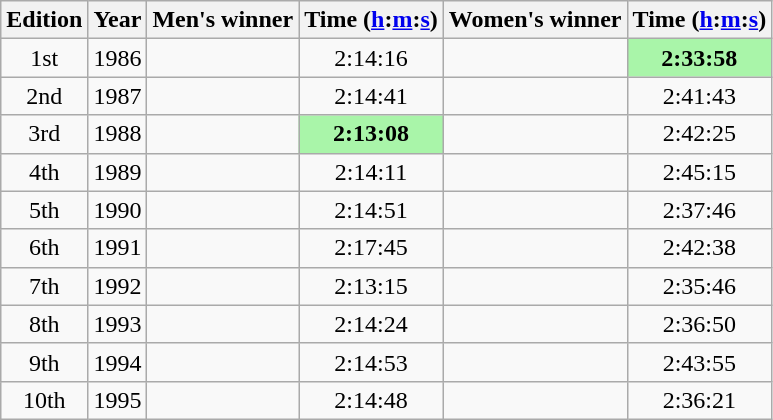<table class="wikitable" style="text-align:center">
<tr>
<th>Edition</th>
<th>Year</th>
<th>Men's winner</th>
<th>Time (<a href='#'>h</a>:<a href='#'>m</a>:<a href='#'>s</a>)</th>
<th>Women's winner</th>
<th>Time (<a href='#'>h</a>:<a href='#'>m</a>:<a href='#'>s</a>)</th>
</tr>
<tr>
<td>1st</td>
<td>1986</td>
<td align=left></td>
<td>2:14:16</td>
<td align=left></td>
<td bgcolor=#A9F5A9><strong>2:33:58</strong></td>
</tr>
<tr>
<td>2nd</td>
<td>1987</td>
<td align=left></td>
<td>2:14:41</td>
<td align=left></td>
<td>2:41:43</td>
</tr>
<tr>
<td>3rd</td>
<td>1988</td>
<td align=left></td>
<td bgcolor=#A9F5A9><strong>2:13:08</strong></td>
<td align=left></td>
<td>2:42:25</td>
</tr>
<tr>
<td>4th</td>
<td>1989</td>
<td align=left></td>
<td>2:14:11</td>
<td align=left></td>
<td>2:45:15</td>
</tr>
<tr>
<td>5th</td>
<td>1990</td>
<td align=left></td>
<td>2:14:51</td>
<td align=left></td>
<td>2:37:46</td>
</tr>
<tr>
<td>6th</td>
<td>1991</td>
<td align=left></td>
<td>2:17:45</td>
<td align=left></td>
<td>2:42:38</td>
</tr>
<tr>
<td>7th</td>
<td>1992</td>
<td align=left></td>
<td>2:13:15</td>
<td align=left></td>
<td>2:35:46</td>
</tr>
<tr>
<td>8th</td>
<td>1993</td>
<td align=left></td>
<td>2:14:24</td>
<td align=left></td>
<td>2:36:50</td>
</tr>
<tr>
<td>9th</td>
<td>1994</td>
<td align=left></td>
<td>2:14:53</td>
<td align=left></td>
<td>2:43:55</td>
</tr>
<tr>
<td>10th</td>
<td>1995</td>
<td align=left></td>
<td>2:14:48</td>
<td align=left></td>
<td>2:36:21</td>
</tr>
</table>
